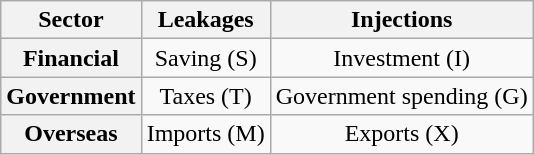<table class="wikitable" style="text-align:center">
<tr>
<th scope="col">Sector</th>
<th scope="col">Leakages</th>
<th scope="col">Injections</th>
</tr>
<tr>
<th scope="row">Financial</th>
<td>Saving (S)</td>
<td>Investment (I)</td>
</tr>
<tr>
<th scope="row">Government</th>
<td>Taxes (T)</td>
<td>Government spending (G)</td>
</tr>
<tr>
<th scope="row">Overseas</th>
<td>Imports (M)</td>
<td>Exports (X)</td>
</tr>
</table>
